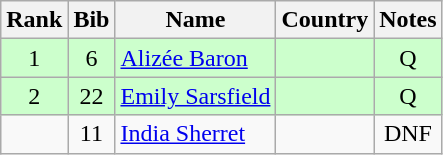<table class="wikitable" style="text-align:center;">
<tr>
<th>Rank</th>
<th>Bib</th>
<th>Name</th>
<th>Country</th>
<th>Notes</th>
</tr>
<tr bgcolor=ccffcc>
<td>1</td>
<td>6</td>
<td align=left><a href='#'>Alizée Baron</a></td>
<td align="left"></td>
<td>Q</td>
</tr>
<tr bgcolor=ccffcc>
<td>2</td>
<td>22</td>
<td align=left><a href='#'>Emily Sarsfield</a></td>
<td align="left"></td>
<td>Q</td>
</tr>
<tr>
<td></td>
<td>11</td>
<td align=left><a href='#'>India Sherret</a></td>
<td align="left"></td>
<td>DNF</td>
</tr>
</table>
